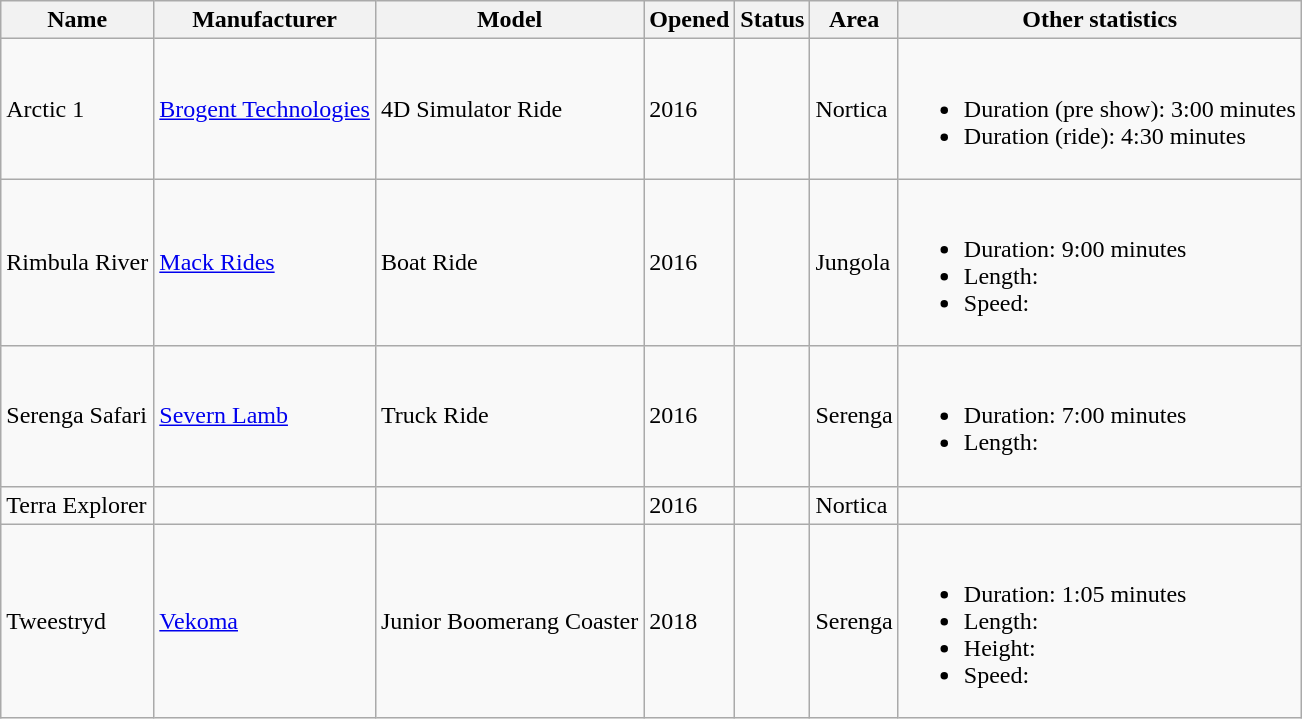<table class="wikitable sortable">
<tr>
<th>Name</th>
<th>Manufacturer</th>
<th>Model</th>
<th>Opened</th>
<th>Status</th>
<th>Area</th>
<th class="unsortable">Other statistics</th>
</tr>
<tr>
<td>Arctic 1</td>
<td><a href='#'>Brogent Technologies</a></td>
<td>4D Simulator Ride</td>
<td>2016</td>
<td></td>
<td>Nortica</td>
<td><br><ul><li>Duration (pre show): 3:00 minutes</li><li>Duration (ride): 4:30 minutes</li></ul></td>
</tr>
<tr>
<td>Rimbula River</td>
<td><a href='#'>Mack Rides</a></td>
<td>Boat Ride</td>
<td>2016</td>
<td></td>
<td>Jungola</td>
<td><br><ul><li>Duration: 9:00 minutes</li><li>Length: </li><li>Speed: </li></ul></td>
</tr>
<tr>
<td>Serenga Safari</td>
<td><a href='#'>Severn Lamb</a></td>
<td>Truck Ride</td>
<td>2016</td>
<td></td>
<td>Serenga</td>
<td><br><ul><li>Duration: 7:00 minutes</li><li>Length: </li></ul></td>
</tr>
<tr>
<td>Terra Explorer</td>
<td></td>
<td></td>
<td>2016</td>
<td></td>
<td>Nortica</td>
<td></td>
</tr>
<tr>
<td>Tweestryd</td>
<td><a href='#'>Vekoma</a></td>
<td>Junior Boomerang Coaster</td>
<td>2018</td>
<td></td>
<td>Serenga</td>
<td><br><ul><li>Duration: 1:05 minutes</li><li>Length: </li><li>Height: </li><li>Speed: </li></ul></td>
</tr>
</table>
